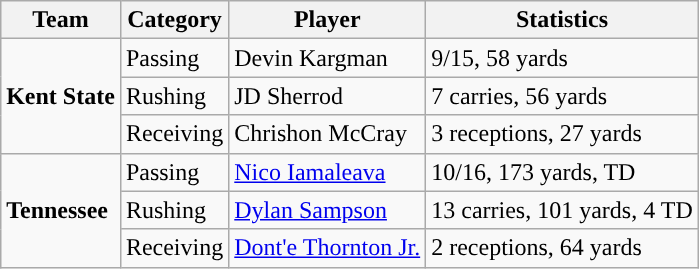<table class="wikitable" style="float: right;">
<tr>
<th>Team</th>
<th>Category</th>
<th>Player</th>
<th>Statistics</th>
</tr>
<tr>
<td rowspan=3><strong>Kent State</strong></td>
<td>Passing</td>
<td>Devin Kargman</td>
<td>9/15, 58 yards</td>
</tr>
<tr>
<td>Rushing</td>
<td>JD Sherrod</td>
<td>7 carries, 56 yards</td>
</tr>
<tr>
<td>Receiving</td>
<td>Chrishon McCray</td>
<td>3 receptions, 27 yards</td>
</tr>
<tr>
<td rowspan=3><strong>Tennessee</strong></td>
<td>Passing</td>
<td><a href='#'>Nico Iamaleava</a></td>
<td>10/16, 173 yards, TD</td>
</tr>
<tr>
<td>Rushing</td>
<td><a href='#'>Dylan Sampson</a></td>
<td>13 carries, 101 yards, 4 TD</td>
</tr>
<tr>
<td>Receiving</td>
<td><a href='#'>Dont'e Thornton Jr.</a></td>
<td>2 receptions, 64 yards</td>
</tr>
</table>
